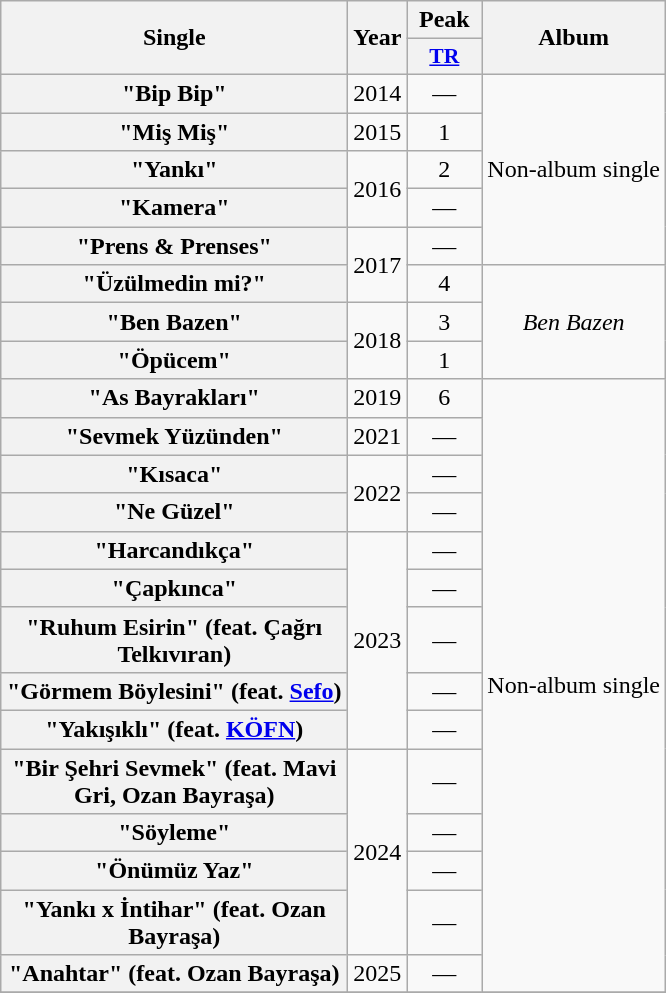<table class="wikitable plainrowheaders" style="text-align:center;">
<tr>
<th scope="col" rowspan="2" style="width:14em;">Single</th>
<th scope="col" rowspan="2">Year</th>
<th scope="col">Peak</th>
<th scope="col" rowspan="2">Album</th>
</tr>
<tr>
<th scope="col" style="width:3em;font-size:90%;"><a href='#'>TR</a><br></th>
</tr>
<tr>
<th scope="row">"Bip Bip"</th>
<td>2014</td>
<td>—</td>
<td rowspan="5">Non-album single</td>
</tr>
<tr>
<th scope="row">"Miş Miş"</th>
<td>2015</td>
<td>1</td>
</tr>
<tr>
<th scope="row">"Yankı"</th>
<td rowspan="2">2016</td>
<td>2</td>
</tr>
<tr>
<th scope="row">"Kamera"</th>
<td>—</td>
</tr>
<tr>
<th scope="row">"Prens & Prenses"</th>
<td rowspan="2">2017</td>
<td>—</td>
</tr>
<tr>
<th scope="row">"Üzülmedin mi?"</th>
<td>4</td>
<td rowspan="3"><em>Ben Bazen</em></td>
</tr>
<tr>
<th scope="row">"Ben Bazen"</th>
<td rowspan="2">2018</td>
<td>3</td>
</tr>
<tr>
<th scope="row">"Öpücem"</th>
<td>1</td>
</tr>
<tr>
<th scope="row">"As Bayrakları"</th>
<td rowspan="1">2019</td>
<td>6</td>
<td rowspan="14">Non-album single</td>
</tr>
<tr>
<th scope="row">"Sevmek Yüzünden"</th>
<td rowspan="1">2021</td>
<td>—</td>
</tr>
<tr>
<th scope="row">"Kısaca"</th>
<td rowspan="2">2022</td>
<td>—</td>
</tr>
<tr>
<th scope="row">"Ne Güzel"</th>
<td>—</td>
</tr>
<tr>
<th scope="row">"Harcandıkça"</th>
<td rowspan="5">2023</td>
<td>—</td>
</tr>
<tr>
<th scope="row">"Çapkınca"</th>
<td>—</td>
</tr>
<tr>
<th scope="row">"Ruhum Esirin" (feat. Çağrı Telkıvıran)</th>
<td>—</td>
</tr>
<tr>
<th scope="row">"Görmem Böylesini" (feat. <a href='#'>Sefo</a>)</th>
<td>—</td>
</tr>
<tr>
<th scope="row">"Yakışıklı" (feat. <a href='#'>KÖFN</a>)</th>
<td>—</td>
</tr>
<tr>
<th scope="row">"Bir Şehri Sevmek" (feat. Mavi Gri, Ozan Bayraşa)</th>
<td rowspan="4">2024</td>
<td>—</td>
</tr>
<tr>
<th scope="row">"Söyleme"</th>
<td>—</td>
</tr>
<tr>
<th scope="row">"Önümüz Yaz"</th>
<td>—</td>
</tr>
<tr>
<th scope="row">"Yankı x İntihar" (feat. Ozan Bayraşa)</th>
<td>—</td>
</tr>
<tr>
<th scope="row">"Anahtar" (feat. Ozan Bayraşa)</th>
<td rowspan="1">2025</td>
<td>—</td>
</tr>
<tr>
</tr>
</table>
